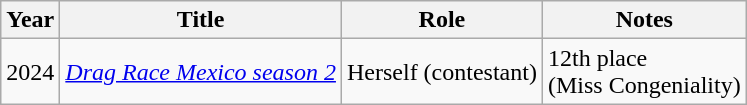<table class="wikitable plainrowheaders" style="text-align:left;">
<tr>
<th>Year</th>
<th>Title</th>
<th>Role</th>
<th>Notes</th>
</tr>
<tr>
<td>2024</td>
<td><em><a href='#'>Drag Race Mexico season 2</a></em></td>
<td>Herself (contestant)</td>
<td>12th place<br>(Miss Congeniality)</td>
</tr>
</table>
